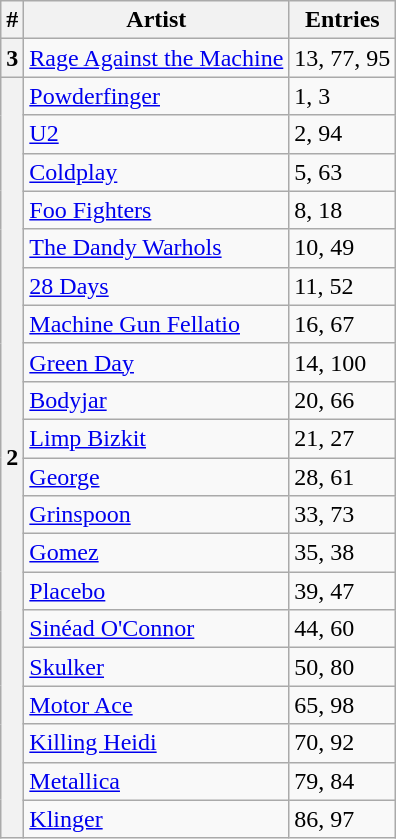<table class="wikitable sortable">
<tr>
<th>#</th>
<th>Artist</th>
<th>Entries</th>
</tr>
<tr>
<th>3</th>
<td><a href='#'>Rage Against the Machine</a></td>
<td>13, 77, 95</td>
</tr>
<tr>
<th rowspan="20">2</th>
<td><a href='#'>Powderfinger</a></td>
<td>1, 3</td>
</tr>
<tr>
<td><a href='#'>U2</a></td>
<td>2, 94</td>
</tr>
<tr>
<td><a href='#'>Coldplay</a></td>
<td>5, 63</td>
</tr>
<tr>
<td><a href='#'>Foo Fighters</a></td>
<td>8, 18</td>
</tr>
<tr>
<td><a href='#'>The Dandy Warhols</a></td>
<td>10, 49</td>
</tr>
<tr>
<td><a href='#'>28 Days</a></td>
<td>11, 52</td>
</tr>
<tr>
<td><a href='#'>Machine Gun Fellatio</a></td>
<td>16, 67</td>
</tr>
<tr>
<td><a href='#'>Green Day</a></td>
<td>14, 100</td>
</tr>
<tr>
<td><a href='#'>Bodyjar</a></td>
<td>20, 66</td>
</tr>
<tr>
<td><a href='#'>Limp Bizkit</a></td>
<td>21, 27</td>
</tr>
<tr>
<td><a href='#'>George</a></td>
<td>28, 61</td>
</tr>
<tr>
<td><a href='#'>Grinspoon</a></td>
<td>33, 73</td>
</tr>
<tr>
<td><a href='#'>Gomez</a></td>
<td>35, 38</td>
</tr>
<tr>
<td><a href='#'>Placebo</a></td>
<td>39, 47</td>
</tr>
<tr>
<td><a href='#'>Sinéad O'Connor</a></td>
<td>44, 60</td>
</tr>
<tr>
<td><a href='#'>Skulker</a></td>
<td>50, 80</td>
</tr>
<tr>
<td><a href='#'>Motor Ace</a></td>
<td>65, 98</td>
</tr>
<tr>
<td><a href='#'>Killing Heidi</a></td>
<td>70, 92</td>
</tr>
<tr>
<td><a href='#'>Metallica</a></td>
<td>79, 84</td>
</tr>
<tr>
<td><a href='#'>Klinger</a></td>
<td>86, 97</td>
</tr>
</table>
